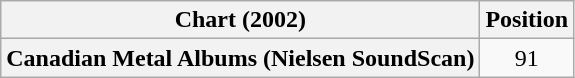<table class="wikitable plainrowheaders">
<tr>
<th>Chart (2002)</th>
<th>Position</th>
</tr>
<tr>
<th scope="row">Canadian Metal Albums (Nielsen SoundScan)</th>
<td align=center>91</td>
</tr>
</table>
